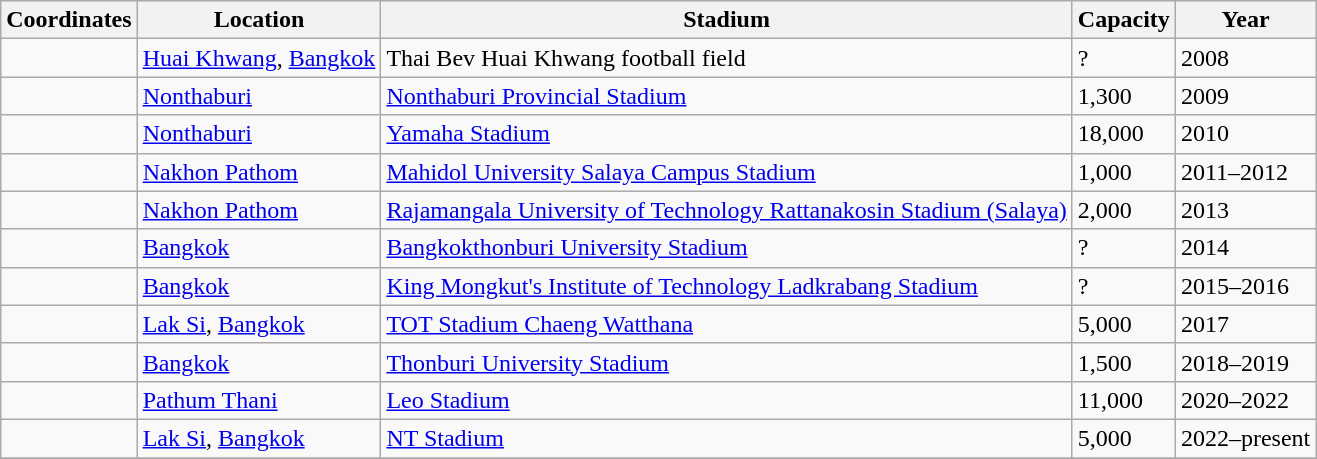<table class="wikitable sortable">
<tr>
<th>Coordinates</th>
<th>Location</th>
<th>Stadium</th>
<th>Capacity</th>
<th>Year</th>
</tr>
<tr>
<td></td>
<td><a href='#'>Huai Khwang</a>, <a href='#'>Bangkok</a></td>
<td>Thai Bev Huai Khwang football field</td>
<td>?</td>
<td>2008</td>
</tr>
<tr>
<td></td>
<td><a href='#'>Nonthaburi</a></td>
<td><a href='#'>Nonthaburi Provincial Stadium</a></td>
<td>1,300</td>
<td>2009</td>
</tr>
<tr>
<td></td>
<td><a href='#'>Nonthaburi</a></td>
<td><a href='#'>Yamaha Stadium</a></td>
<td>18,000</td>
<td>2010</td>
</tr>
<tr>
<td></td>
<td><a href='#'>Nakhon Pathom</a></td>
<td><a href='#'>Mahidol University Salaya Campus Stadium</a></td>
<td>1,000</td>
<td>2011–2012</td>
</tr>
<tr>
<td></td>
<td><a href='#'>Nakhon Pathom</a></td>
<td><a href='#'>Rajamangala University of Technology Rattanakosin Stadium (Salaya)</a></td>
<td>2,000</td>
<td>2013</td>
</tr>
<tr>
<td></td>
<td><a href='#'>Bangkok</a></td>
<td><a href='#'>Bangkokthonburi University Stadium</a></td>
<td>?</td>
<td>2014</td>
</tr>
<tr>
<td></td>
<td><a href='#'>Bangkok</a></td>
<td><a href='#'>King Mongkut's Institute of Technology Ladkrabang Stadium</a></td>
<td>?</td>
<td>2015–2016</td>
</tr>
<tr>
<td></td>
<td><a href='#'>Lak Si</a>, <a href='#'>Bangkok</a></td>
<td><a href='#'>TOT Stadium Chaeng Watthana</a></td>
<td>5,000</td>
<td>2017</td>
</tr>
<tr>
<td></td>
<td><a href='#'>Bangkok</a></td>
<td><a href='#'>Thonburi University Stadium</a></td>
<td>1,500</td>
<td>2018–2019</td>
</tr>
<tr>
<td></td>
<td><a href='#'>Pathum Thani</a></td>
<td><a href='#'>Leo Stadium</a></td>
<td>11,000</td>
<td>2020–2022</td>
</tr>
<tr>
<td></td>
<td><a href='#'>Lak Si</a>, <a href='#'>Bangkok</a></td>
<td><a href='#'>NT Stadium</a></td>
<td>5,000</td>
<td>2022–present</td>
</tr>
<tr>
</tr>
</table>
